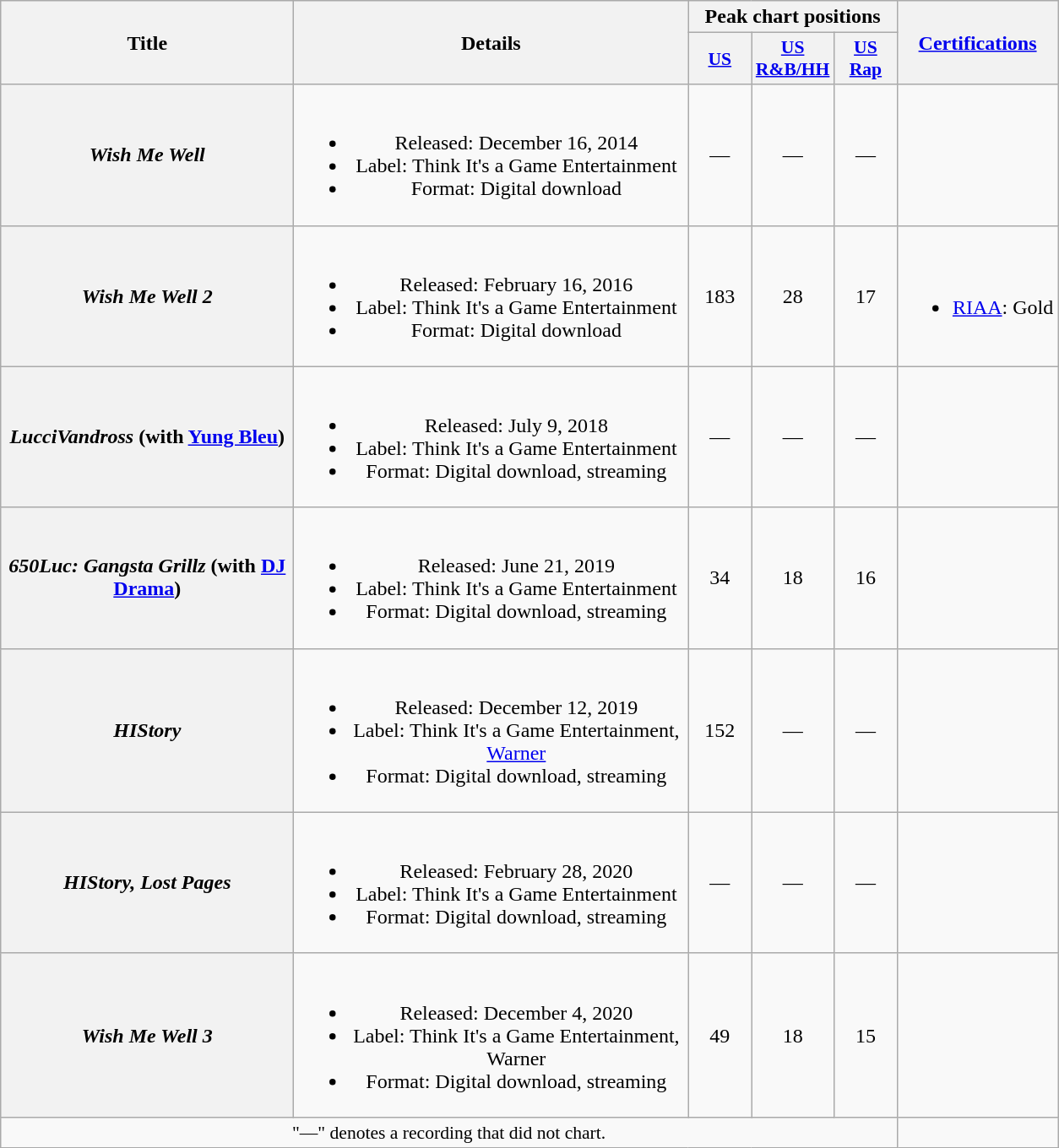<table class="wikitable plainrowheaders" style="text-align:center;">
<tr>
<th scope="col" rowspan=2 style="width:14em;">Title</th>
<th scope="col" rowspan=2 style="width:19em;">Details</th>
<th scope="col" colspan=3>Peak chart positions</th>
<th rowspan="2"><a href='#'>Certifications</a></th>
</tr>
<tr>
<th scope="col" style="width:3em;font-size:90%;"><a href='#'>US</a><br></th>
<th scope="col" style="width:3em;font-size:90%;"><a href='#'>US R&B/HH</a><br></th>
<th scope="col" style="width:3em;font-size:90%;"><a href='#'>US<br>Rap</a><br></th>
</tr>
<tr>
<th scope="row"><em>Wish Me Well</em></th>
<td><br><ul><li>Released: December 16, 2014</li><li>Label: Think It's a Game Entertainment</li><li>Format: Digital download</li></ul></td>
<td>—</td>
<td>—</td>
<td>—</td>
<td></td>
</tr>
<tr>
<th scope="row"><em>Wish Me Well 2</em></th>
<td><br><ul><li>Released: February 16, 2016</li><li>Label: Think It's a Game Entertainment</li><li>Format: Digital download</li></ul></td>
<td>183</td>
<td>28</td>
<td>17</td>
<td><br><ul><li><a href='#'>RIAA</a>: Gold</li></ul></td>
</tr>
<tr>
<th scope="row"><em>LucciVandross</em> (with <a href='#'>Yung Bleu</a>)</th>
<td><br><ul><li>Released: July 9, 2018</li><li>Label: Think It's a Game Entertainment</li><li>Format: Digital download, streaming</li></ul></td>
<td>—</td>
<td>—</td>
<td>—</td>
<td></td>
</tr>
<tr>
<th scope="row"><em>650Luc: Gangsta Grillz</em> (with <a href='#'>DJ Drama</a>)</th>
<td><br><ul><li>Released: June 21, 2019</li><li>Label: Think It's a Game Entertainment</li><li>Format: Digital download, streaming</li></ul></td>
<td>34</td>
<td>18</td>
<td>16</td>
<td></td>
</tr>
<tr>
<th scope="row"><em>HIStory</em></th>
<td><br><ul><li>Released: December 12, 2019</li><li>Label: Think It's a Game Entertainment, <a href='#'>Warner</a></li><li>Format: Digital download, streaming</li></ul></td>
<td>152</td>
<td>—</td>
<td>—</td>
<td></td>
</tr>
<tr>
<th scope="row"><em>HIStory, Lost Pages</em></th>
<td><br><ul><li>Released: February 28, 2020</li><li>Label: Think It's a Game Entertainment</li><li>Format: Digital download, streaming</li></ul></td>
<td>—</td>
<td>—</td>
<td>—</td>
<td></td>
</tr>
<tr>
<th scope="row"><em>Wish Me Well 3</em></th>
<td><br><ul><li>Released: December 4, 2020</li><li>Label: Think It's a Game Entertainment, Warner</li><li>Format: Digital download, streaming</li></ul></td>
<td>49</td>
<td>18</td>
<td>15</td>
<td></td>
</tr>
<tr>
<td colspan="5" style="font-size:90%">"—" denotes a recording that did not chart.</td>
<td></td>
</tr>
</table>
